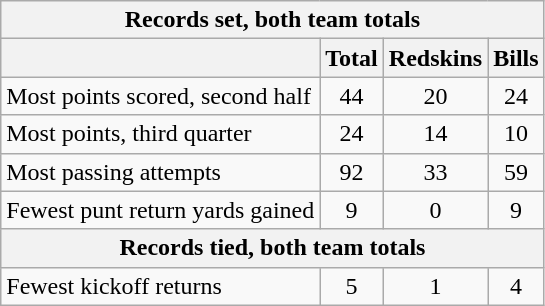<table class="wikitable">
<tr>
<th colspan=4>Records set, both team totals</th>
</tr>
<tr>
<th></th>
<th>Total</th>
<th>Redskins</th>
<th>Bills</th>
</tr>
<tr align=center>
<td align=left>Most points scored, second half</td>
<td>44</td>
<td>20</td>
<td>24</td>
</tr>
<tr align=center>
<td align=left>Most points, third quarter</td>
<td>24</td>
<td>14</td>
<td>10</td>
</tr>
<tr align=center>
<td align=left>Most passing attempts</td>
<td>92</td>
<td>33</td>
<td>59</td>
</tr>
<tr align=center>
<td align=left>Fewest punt return yards gained</td>
<td>9</td>
<td>0</td>
<td>9</td>
</tr>
<tr>
<th colspan=4>Records tied, both team totals</th>
</tr>
<tr align=center>
<td align=left>Fewest kickoff returns</td>
<td>5</td>
<td>1</td>
<td>4</td>
</tr>
</table>
